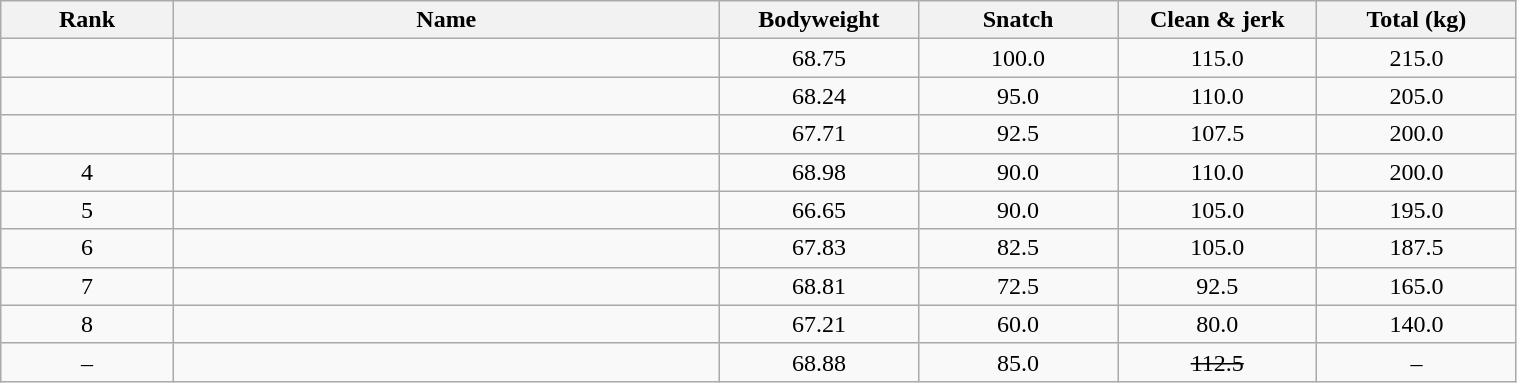<table class="wikitable" style="text-align:center; font-size:100%;" width="80%">
<tr>
<th style="width:6em;">Rank</th>
<th style="width:20em;">Name</th>
<th style="width:7em;">Bodyweight</th>
<th style="width:7em;">Snatch</th>
<th style="width:7em;">Clean & jerk</th>
<th style="width:7em;">Total (kg)</th>
</tr>
<tr>
<td></td>
<td align=left></td>
<td>68.75</td>
<td>100.0</td>
<td>115.0</td>
<td>215.0</td>
</tr>
<tr>
<td></td>
<td align=left></td>
<td>68.24</td>
<td>95.0</td>
<td>110.0</td>
<td>205.0</td>
</tr>
<tr>
<td></td>
<td align=left></td>
<td>67.71</td>
<td>92.5</td>
<td>107.5</td>
<td>200.0</td>
</tr>
<tr>
<td>4</td>
<td align=left></td>
<td>68.98</td>
<td>90.0</td>
<td>110.0</td>
<td>200.0</td>
</tr>
<tr>
<td>5</td>
<td align=left></td>
<td>66.65</td>
<td>90.0</td>
<td>105.0</td>
<td>195.0</td>
</tr>
<tr>
<td>6</td>
<td align=left></td>
<td>67.83</td>
<td>82.5</td>
<td>105.0</td>
<td>187.5</td>
</tr>
<tr>
<td>7</td>
<td align=left></td>
<td>68.81</td>
<td>72.5</td>
<td>92.5</td>
<td>165.0</td>
</tr>
<tr>
<td>8</td>
<td align=left></td>
<td>67.21</td>
<td>60.0</td>
<td>80.0</td>
<td>140.0</td>
</tr>
<tr>
<td>–</td>
<td align=left></td>
<td>68.88</td>
<td>85.0</td>
<td><s>112.5</s></td>
<td>–</td>
</tr>
</table>
